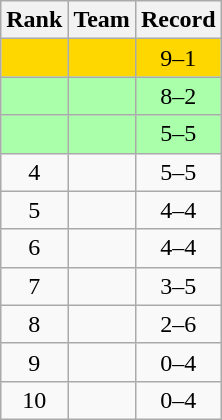<table class="wikitable">
<tr>
<th>Rank</th>
<th>Team</th>
<th>Record</th>
</tr>
<tr bgcolor=gold>
<td align=center></td>
<td></td>
<td align=center>9–1</td>
</tr>
<tr bgcolor=#aaffaa>
<td align=center></td>
<td></td>
<td align=center>8–2</td>
</tr>
<tr bgcolor=#aaffaa>
<td align=center></td>
<td></td>
<td align=center>5–5</td>
</tr>
<tr>
<td align=center>4</td>
<td></td>
<td align=center>5–5</td>
</tr>
<tr>
<td align=center>5</td>
<td></td>
<td align=center>4–4</td>
</tr>
<tr>
<td align=center>6</td>
<td></td>
<td align=center>4–4</td>
</tr>
<tr>
<td align=center>7</td>
<td></td>
<td align=center>3–5</td>
</tr>
<tr>
<td align=center>8</td>
<td></td>
<td align=center>2–6</td>
</tr>
<tr>
<td align=center>9</td>
<td></td>
<td align=center>0–4</td>
</tr>
<tr>
<td align=center>10</td>
<td></td>
<td align=center>0–4</td>
</tr>
</table>
